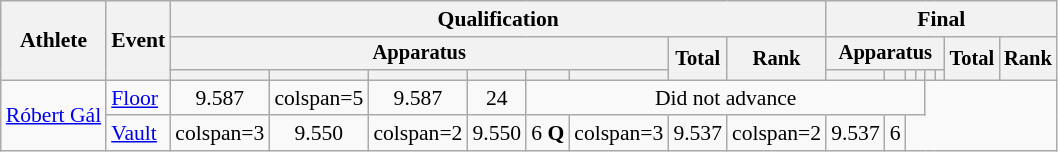<table class="wikitable" style="font-size:90%">
<tr>
<th rowspan=3>Athlete</th>
<th rowspan=3>Event</th>
<th colspan =8>Qualification</th>
<th colspan =8>Final</th>
</tr>
<tr style="font-size:95%">
<th colspan=6>Apparatus</th>
<th rowspan=2>Total</th>
<th rowspan=2>Rank</th>
<th colspan=6>Apparatus</th>
<th rowspan=2>Total</th>
<th rowspan=2>Rank</th>
</tr>
<tr style="font-size:95%">
<th></th>
<th></th>
<th></th>
<th></th>
<th></th>
<th></th>
<th></th>
<th></th>
<th></th>
<th></th>
<th></th>
<th></th>
</tr>
<tr align=center>
<td align=left rowspan=2><a href='#'>Róbert Gál</a></td>
<td align=left><a href='#'>Floor</a></td>
<td>9.587</td>
<td>colspan=5 </td>
<td>9.587</td>
<td>24</td>
<td colspan=8>Did not advance</td>
</tr>
<tr align=center>
<td align=left><a href='#'>Vault</a></td>
<td>colspan=3 </td>
<td>9.550</td>
<td>colspan=2 </td>
<td>9.550</td>
<td>6 <strong>Q</strong></td>
<td>colspan=3 </td>
<td>9.537</td>
<td>colspan=2 </td>
<td>9.537</td>
<td>6</td>
</tr>
</table>
